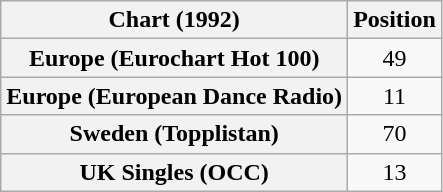<table class="wikitable sortable plainrowheaders" style="text-align:center">
<tr>
<th>Chart (1992)</th>
<th>Position</th>
</tr>
<tr>
<th scope="row">Europe (Eurochart Hot 100)</th>
<td>49</td>
</tr>
<tr>
<th scope="row">Europe (European Dance Radio)</th>
<td>11</td>
</tr>
<tr>
<th scope="row">Sweden (Topplistan)</th>
<td>70</td>
</tr>
<tr>
<th scope="row">UK Singles (OCC)</th>
<td>13</td>
</tr>
</table>
